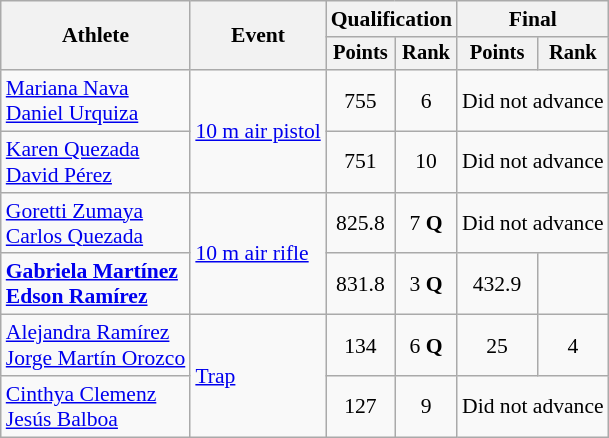<table class=wikitable style=font-size:90%;text-align:center>
<tr>
<th rowspan=2>Athlete</th>
<th rowspan=2>Event</th>
<th colspan=2>Qualification</th>
<th colspan=2>Final</th>
</tr>
<tr style=font-size:95%>
<th>Points</th>
<th>Rank</th>
<th>Points</th>
<th>Rank</th>
</tr>
<tr>
<td align=left><a href='#'>Mariana Nava</a><br><a href='#'>Daniel Urquiza</a></td>
<td align=left rowspan=2><a href='#'>10 m air pistol</a></td>
<td>755</td>
<td>6</td>
<td colspan=2>Did not advance</td>
</tr>
<tr>
<td align=left><a href='#'>Karen Quezada</a><br><a href='#'>David Pérez</a></td>
<td>751</td>
<td>10</td>
<td colspan=2>Did not advance</td>
</tr>
<tr>
<td align=left><a href='#'>Goretti Zumaya</a><br><a href='#'>Carlos Quezada</a></td>
<td align=left rowspan=2><a href='#'>10 m air rifle</a></td>
<td>825.8</td>
<td>7 <strong>Q</strong></td>
<td colspan=2>Did not advance</td>
</tr>
<tr>
<td align=left><strong><a href='#'>Gabriela Martínez</a><br><a href='#'>Edson Ramírez</a></strong></td>
<td>831.8</td>
<td>3 <strong>Q</strong></td>
<td>432.9</td>
<td></td>
</tr>
<tr>
<td align=left><a href='#'>Alejandra Ramírez</a><br><a href='#'>Jorge Martín Orozco</a></td>
<td align=left rowspan=2><a href='#'>Trap</a></td>
<td>134</td>
<td>6 <strong>Q</strong></td>
<td>25</td>
<td>4</td>
</tr>
<tr>
<td align=left><a href='#'>Cinthya Clemenz</a><br><a href='#'>Jesús Balboa</a></td>
<td>127</td>
<td>9</td>
<td colspan=2>Did not advance</td>
</tr>
</table>
